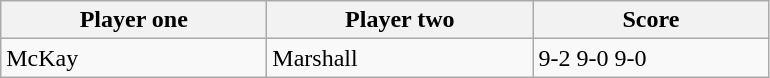<table class="wikitable">
<tr>
<th width=170>Player one</th>
<th width=170>Player two</th>
<th width=150>Score</th>
</tr>
<tr>
<td> McKay</td>
<td> Marshall</td>
<td>9-2 9-0 9-0</td>
</tr>
</table>
